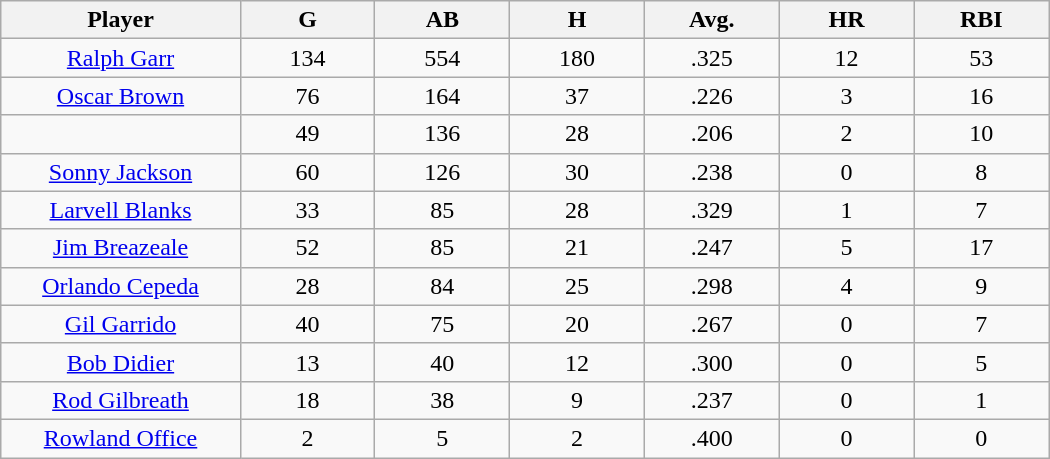<table class="wikitable sortable">
<tr>
<th bgcolor="#DDDDFF" width="16%">Player</th>
<th bgcolor="#DDDDFF" width="9%">G</th>
<th bgcolor="#DDDDFF" width="9%">AB</th>
<th bgcolor="#DDDDFF" width="9%">H</th>
<th bgcolor="#DDDDFF" width="9%">Avg.</th>
<th bgcolor="#DDDDFF" width="9%">HR</th>
<th bgcolor="#DDDDFF" width="9%">RBI</th>
</tr>
<tr align="center">
<td><a href='#'>Ralph Garr</a></td>
<td>134</td>
<td>554</td>
<td>180</td>
<td>.325</td>
<td>12</td>
<td>53</td>
</tr>
<tr align=center>
<td><a href='#'>Oscar Brown</a></td>
<td>76</td>
<td>164</td>
<td>37</td>
<td>.226</td>
<td>3</td>
<td>16</td>
</tr>
<tr align=center>
<td></td>
<td>49</td>
<td>136</td>
<td>28</td>
<td>.206</td>
<td>2</td>
<td>10</td>
</tr>
<tr align="center">
<td><a href='#'>Sonny Jackson</a></td>
<td>60</td>
<td>126</td>
<td>30</td>
<td>.238</td>
<td>0</td>
<td>8</td>
</tr>
<tr align=center>
<td><a href='#'>Larvell Blanks</a></td>
<td>33</td>
<td>85</td>
<td>28</td>
<td>.329</td>
<td>1</td>
<td>7</td>
</tr>
<tr align=center>
<td><a href='#'>Jim Breazeale</a></td>
<td>52</td>
<td>85</td>
<td>21</td>
<td>.247</td>
<td>5</td>
<td>17</td>
</tr>
<tr align=center>
<td><a href='#'>Orlando Cepeda</a></td>
<td>28</td>
<td>84</td>
<td>25</td>
<td>.298</td>
<td>4</td>
<td>9</td>
</tr>
<tr align=center>
<td><a href='#'>Gil Garrido</a></td>
<td>40</td>
<td>75</td>
<td>20</td>
<td>.267</td>
<td>0</td>
<td>7</td>
</tr>
<tr align=center>
<td><a href='#'>Bob Didier</a></td>
<td>13</td>
<td>40</td>
<td>12</td>
<td>.300</td>
<td>0</td>
<td>5</td>
</tr>
<tr align=center>
<td><a href='#'>Rod Gilbreath</a></td>
<td>18</td>
<td>38</td>
<td>9</td>
<td>.237</td>
<td>0</td>
<td>1</td>
</tr>
<tr align=center>
<td><a href='#'>Rowland Office</a></td>
<td>2</td>
<td>5</td>
<td>2</td>
<td>.400</td>
<td>0</td>
<td>0</td>
</tr>
</table>
